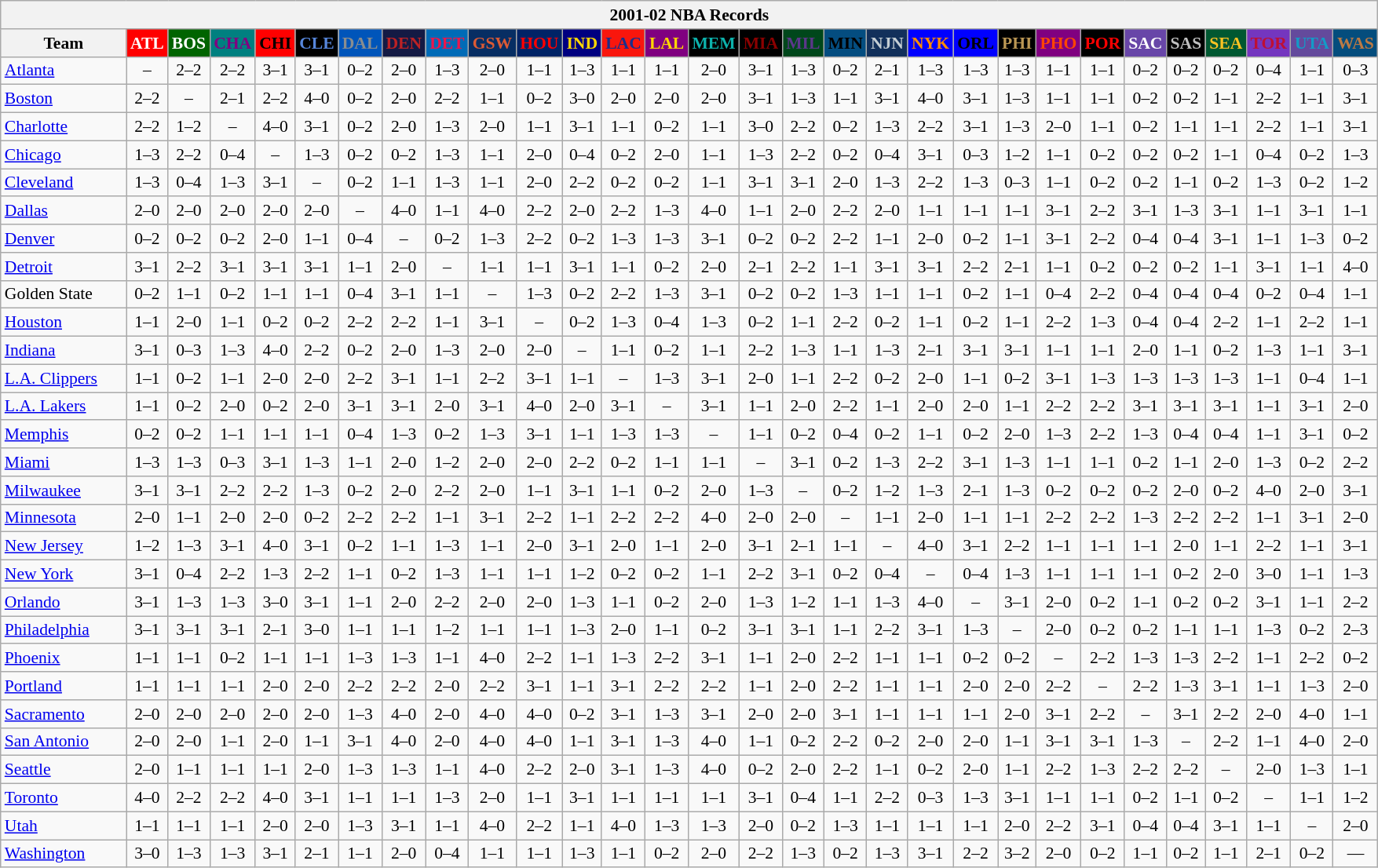<table class="wikitable" style="font-size:90%; text-align:center;">
<tr>
<th colspan=30>2001-02 NBA Records</th>
</tr>
<tr>
<th width=100>Team</th>
<th style="background:#FF0000;color:#FFFFFF;width=35">ATL</th>
<th style="background:#006400;color:#FFFFFF;width=35">BOS</th>
<th style="background:#008080;color:#800080;width=35">CHA</th>
<th style="background:#FF0000;color:#000000;width=35">CHI</th>
<th style="background:#000000;color:#5787DC;width=35">CLE</th>
<th style="background:#0055BA;color:#898D8F;width=35">DAL</th>
<th style="background:#141A44;color:#BC2224;width=35">DEN</th>
<th style="background:#006BB7;color:#ED164B;width=35">DET</th>
<th style="background:#072E63;color:#DC5A34;width=35">GSW</th>
<th style="background:#002366;color:#FF0000;width=35">HOU</th>
<th style="background:#000080;color:#FFD700;width=35">IND</th>
<th style="background:#F9160D;color:#1A2E8B;width=35">LAC</th>
<th style="background:#800080;color:#FFD700;width=35">LAL</th>
<th style="background:#000000;color:#0CB2AC;width=35">MEM</th>
<th style="background:#000000;color:#8B0000;width=35">MIA</th>
<th style="background:#00471B;color:#5C378A;width=35">MIL</th>
<th style="background:#044D80;color:#000000;width=35">MIN</th>
<th style="background:#12305B;color:#C4CED4;width=35">NJN</th>
<th style="background:#0000FF;color:#FF8C00;width=35">NYK</th>
<th style="background:#0000FF;color:#000000;width=35">ORL</th>
<th style="background:#000000;color:#BB9754;width=35">PHI</th>
<th style="background:#800080;color:#FF4500;width=35">PHO</th>
<th style="background:#000000;color:#FF0000;width=35">POR</th>
<th style="background:#6846A8;color:#FFFFFF;width=35">SAC</th>
<th style="background:#000000;color:#C0C0C0;width=35">SAS</th>
<th style="background:#005831;color:#FFC322;width=35">SEA</th>
<th style="background:#7436BF;color:#BE0F34;width=35">TOR</th>
<th style="background:#644A9C;color:#149BC7;width=35">UTA</th>
<th style="background:#044D7D;color:#BC7A44;width=35">WAS</th>
</tr>
<tr>
<td style="text-align:left;"><a href='#'>Atlanta</a></td>
<td>–</td>
<td>2–2</td>
<td>2–2</td>
<td>3–1</td>
<td>3–1</td>
<td>0–2</td>
<td>2–0</td>
<td>1–3</td>
<td>2–0</td>
<td>1–1</td>
<td>1–3</td>
<td>1–1</td>
<td>1–1</td>
<td>2–0</td>
<td>3–1</td>
<td>1–3</td>
<td>0–2</td>
<td>2–1</td>
<td>1–3</td>
<td>1–3</td>
<td>1–3</td>
<td>1–1</td>
<td>1–1</td>
<td>0–2</td>
<td>0–2</td>
<td>0–2</td>
<td>0–4</td>
<td>1–1</td>
<td>0–3</td>
</tr>
<tr>
<td style="text-align:left;"><a href='#'>Boston</a></td>
<td>2–2</td>
<td>–</td>
<td>2–1</td>
<td>2–2</td>
<td>4–0</td>
<td>0–2</td>
<td>2–0</td>
<td>2–2</td>
<td>1–1</td>
<td>0–2</td>
<td>3–0</td>
<td>2–0</td>
<td>2–0</td>
<td>2–0</td>
<td>3–1</td>
<td>1–3</td>
<td>1–1</td>
<td>3–1</td>
<td>4–0</td>
<td>3–1</td>
<td>1–3</td>
<td>1–1</td>
<td>1–1</td>
<td>0–2</td>
<td>0–2</td>
<td>1–1</td>
<td>2–2</td>
<td>1–1</td>
<td>3–1</td>
</tr>
<tr>
<td style="text-align:left;"><a href='#'>Charlotte</a></td>
<td>2–2</td>
<td>1–2</td>
<td>–</td>
<td>4–0</td>
<td>3–1</td>
<td>0–2</td>
<td>2–0</td>
<td>1–3</td>
<td>2–0</td>
<td>1–1</td>
<td>3–1</td>
<td>1–1</td>
<td>0–2</td>
<td>1–1</td>
<td>3–0</td>
<td>2–2</td>
<td>0–2</td>
<td>1–3</td>
<td>2–2</td>
<td>3–1</td>
<td>1–3</td>
<td>2–0</td>
<td>1–1</td>
<td>0–2</td>
<td>1–1</td>
<td>1–1</td>
<td>2–2</td>
<td>1–1</td>
<td>3–1</td>
</tr>
<tr>
<td style="text-align:left;"><a href='#'>Chicago</a></td>
<td>1–3</td>
<td>2–2</td>
<td>0–4</td>
<td>–</td>
<td>1–3</td>
<td>0–2</td>
<td>0–2</td>
<td>1–3</td>
<td>1–1</td>
<td>2–0</td>
<td>0–4</td>
<td>0–2</td>
<td>2–0</td>
<td>1–1</td>
<td>1–3</td>
<td>2–2</td>
<td>0–2</td>
<td>0–4</td>
<td>3–1</td>
<td>0–3</td>
<td>1–2</td>
<td>1–1</td>
<td>0–2</td>
<td>0–2</td>
<td>0–2</td>
<td>1–1</td>
<td>0–4</td>
<td>0–2</td>
<td>1–3</td>
</tr>
<tr>
<td style="text-align:left;"><a href='#'>Cleveland</a></td>
<td>1–3</td>
<td>0–4</td>
<td>1–3</td>
<td>3–1</td>
<td>–</td>
<td>0–2</td>
<td>1–1</td>
<td>1–3</td>
<td>1–1</td>
<td>2–0</td>
<td>2–2</td>
<td>0–2</td>
<td>0–2</td>
<td>1–1</td>
<td>3–1</td>
<td>3–1</td>
<td>2–0</td>
<td>1–3</td>
<td>2–2</td>
<td>1–3</td>
<td>0–3</td>
<td>1–1</td>
<td>0–2</td>
<td>0–2</td>
<td>1–1</td>
<td>0–2</td>
<td>1–3</td>
<td>0–2</td>
<td>1–2</td>
</tr>
<tr>
<td style="text-align:left;"><a href='#'>Dallas</a></td>
<td>2–0</td>
<td>2–0</td>
<td>2–0</td>
<td>2–0</td>
<td>2–0</td>
<td>–</td>
<td>4–0</td>
<td>1–1</td>
<td>4–0</td>
<td>2–2</td>
<td>2–0</td>
<td>2–2</td>
<td>1–3</td>
<td>4–0</td>
<td>1–1</td>
<td>2–0</td>
<td>2–2</td>
<td>2–0</td>
<td>1–1</td>
<td>1–1</td>
<td>1–1</td>
<td>3–1</td>
<td>2–2</td>
<td>3–1</td>
<td>1–3</td>
<td>3–1</td>
<td>1–1</td>
<td>3–1</td>
<td>1–1</td>
</tr>
<tr>
<td style="text-align:left;"><a href='#'>Denver</a></td>
<td>0–2</td>
<td>0–2</td>
<td>0–2</td>
<td>2–0</td>
<td>1–1</td>
<td>0–4</td>
<td>–</td>
<td>0–2</td>
<td>1–3</td>
<td>2–2</td>
<td>0–2</td>
<td>1–3</td>
<td>1–3</td>
<td>3–1</td>
<td>0–2</td>
<td>0–2</td>
<td>2–2</td>
<td>1–1</td>
<td>2–0</td>
<td>0–2</td>
<td>1–1</td>
<td>3–1</td>
<td>2–2</td>
<td>0–4</td>
<td>0–4</td>
<td>3–1</td>
<td>1–1</td>
<td>1–3</td>
<td>0–2</td>
</tr>
<tr>
<td style="text-align:left;"><a href='#'>Detroit</a></td>
<td>3–1</td>
<td>2–2</td>
<td>3–1</td>
<td>3–1</td>
<td>3–1</td>
<td>1–1</td>
<td>2–0</td>
<td>–</td>
<td>1–1</td>
<td>1–1</td>
<td>3–1</td>
<td>1–1</td>
<td>0–2</td>
<td>2–0</td>
<td>2–1</td>
<td>2–2</td>
<td>1–1</td>
<td>3–1</td>
<td>3–1</td>
<td>2–2</td>
<td>2–1</td>
<td>1–1</td>
<td>0–2</td>
<td>0–2</td>
<td>0–2</td>
<td>1–1</td>
<td>3–1</td>
<td>1–1</td>
<td>4–0</td>
</tr>
<tr>
<td style="text-align:left;">Golden State</td>
<td>0–2</td>
<td>1–1</td>
<td>0–2</td>
<td>1–1</td>
<td>1–1</td>
<td>0–4</td>
<td>3–1</td>
<td>1–1</td>
<td>–</td>
<td>1–3</td>
<td>0–2</td>
<td>2–2</td>
<td>1–3</td>
<td>3–1</td>
<td>0–2</td>
<td>0–2</td>
<td>1–3</td>
<td>1–1</td>
<td>1–1</td>
<td>0–2</td>
<td>1–1</td>
<td>0–4</td>
<td>2–2</td>
<td>0–4</td>
<td>0–4</td>
<td>0–4</td>
<td>0–2</td>
<td>0–4</td>
<td>1–1</td>
</tr>
<tr>
<td style="text-align:left;"><a href='#'>Houston</a></td>
<td>1–1</td>
<td>2–0</td>
<td>1–1</td>
<td>0–2</td>
<td>0–2</td>
<td>2–2</td>
<td>2–2</td>
<td>1–1</td>
<td>3–1</td>
<td>–</td>
<td>0–2</td>
<td>1–3</td>
<td>0–4</td>
<td>1–3</td>
<td>0–2</td>
<td>1–1</td>
<td>2–2</td>
<td>0–2</td>
<td>1–1</td>
<td>0–2</td>
<td>1–1</td>
<td>2–2</td>
<td>1–3</td>
<td>0–4</td>
<td>0–4</td>
<td>2–2</td>
<td>1–1</td>
<td>2–2</td>
<td>1–1</td>
</tr>
<tr>
<td style="text-align:left;"><a href='#'>Indiana</a></td>
<td>3–1</td>
<td>0–3</td>
<td>1–3</td>
<td>4–0</td>
<td>2–2</td>
<td>0–2</td>
<td>2–0</td>
<td>1–3</td>
<td>2–0</td>
<td>2–0</td>
<td>–</td>
<td>1–1</td>
<td>0–2</td>
<td>1–1</td>
<td>2–2</td>
<td>1–3</td>
<td>1–1</td>
<td>1–3</td>
<td>2–1</td>
<td>3–1</td>
<td>3–1</td>
<td>1–1</td>
<td>1–1</td>
<td>2–0</td>
<td>1–1</td>
<td>0–2</td>
<td>1–3</td>
<td>1–1</td>
<td>3–1</td>
</tr>
<tr>
<td style="text-align:left;"><a href='#'>L.A. Clippers</a></td>
<td>1–1</td>
<td>0–2</td>
<td>1–1</td>
<td>2–0</td>
<td>2–0</td>
<td>2–2</td>
<td>3–1</td>
<td>1–1</td>
<td>2–2</td>
<td>3–1</td>
<td>1–1</td>
<td>–</td>
<td>1–3</td>
<td>3–1</td>
<td>2–0</td>
<td>1–1</td>
<td>2–2</td>
<td>0–2</td>
<td>2–0</td>
<td>1–1</td>
<td>0–2</td>
<td>3–1</td>
<td>1–3</td>
<td>1–3</td>
<td>1–3</td>
<td>1–3</td>
<td>1–1</td>
<td>0–4</td>
<td>1–1</td>
</tr>
<tr>
<td style="text-align:left;"><a href='#'>L.A. Lakers</a></td>
<td>1–1</td>
<td>0–2</td>
<td>2–0</td>
<td>0–2</td>
<td>2–0</td>
<td>3–1</td>
<td>3–1</td>
<td>2–0</td>
<td>3–1</td>
<td>4–0</td>
<td>2–0</td>
<td>3–1</td>
<td>–</td>
<td>3–1</td>
<td>1–1</td>
<td>2–0</td>
<td>2–2</td>
<td>1–1</td>
<td>2–0</td>
<td>2–0</td>
<td>1–1</td>
<td>2–2</td>
<td>2–2</td>
<td>3–1</td>
<td>3–1</td>
<td>3–1</td>
<td>1–1</td>
<td>3–1</td>
<td>2–0</td>
</tr>
<tr>
<td style="text-align:left;"><a href='#'>Memphis</a></td>
<td>0–2</td>
<td>0–2</td>
<td>1–1</td>
<td>1–1</td>
<td>1–1</td>
<td>0–4</td>
<td>1–3</td>
<td>0–2</td>
<td>1–3</td>
<td>3–1</td>
<td>1–1</td>
<td>1–3</td>
<td>1–3</td>
<td>–</td>
<td>1–1</td>
<td>0–2</td>
<td>0–4</td>
<td>0–2</td>
<td>1–1</td>
<td>0–2</td>
<td>2–0</td>
<td>1–3</td>
<td>2–2</td>
<td>1–3</td>
<td>0–4</td>
<td>0–4</td>
<td>1–1</td>
<td>3–1</td>
<td>0–2</td>
</tr>
<tr>
<td style="text-align:left;"><a href='#'>Miami</a></td>
<td>1–3</td>
<td>1–3</td>
<td>0–3</td>
<td>3–1</td>
<td>1–3</td>
<td>1–1</td>
<td>2–0</td>
<td>1–2</td>
<td>2–0</td>
<td>2–0</td>
<td>2–2</td>
<td>0–2</td>
<td>1–1</td>
<td>1–1</td>
<td>–</td>
<td>3–1</td>
<td>0–2</td>
<td>1–3</td>
<td>2–2</td>
<td>3–1</td>
<td>1–3</td>
<td>1–1</td>
<td>1–1</td>
<td>0–2</td>
<td>1–1</td>
<td>2–0</td>
<td>1–3</td>
<td>0–2</td>
<td>2–2</td>
</tr>
<tr>
<td style="text-align:left;"><a href='#'>Milwaukee</a></td>
<td>3–1</td>
<td>3–1</td>
<td>2–2</td>
<td>2–2</td>
<td>1–3</td>
<td>0–2</td>
<td>2–0</td>
<td>2–2</td>
<td>2–0</td>
<td>1–1</td>
<td>3–1</td>
<td>1–1</td>
<td>0–2</td>
<td>2–0</td>
<td>1–3</td>
<td>–</td>
<td>0–2</td>
<td>1–2</td>
<td>1–3</td>
<td>2–1</td>
<td>1–3</td>
<td>0–2</td>
<td>0–2</td>
<td>0–2</td>
<td>2–0</td>
<td>0–2</td>
<td>4–0</td>
<td>2–0</td>
<td>3–1</td>
</tr>
<tr>
<td style="text-align:left;"><a href='#'>Minnesota</a></td>
<td>2–0</td>
<td>1–1</td>
<td>2–0</td>
<td>2–0</td>
<td>0–2</td>
<td>2–2</td>
<td>2–2</td>
<td>1–1</td>
<td>3–1</td>
<td>2–2</td>
<td>1–1</td>
<td>2–2</td>
<td>2–2</td>
<td>4–0</td>
<td>2–0</td>
<td>2–0</td>
<td>–</td>
<td>1–1</td>
<td>2–0</td>
<td>1–1</td>
<td>1–1</td>
<td>2–2</td>
<td>2–2</td>
<td>1–3</td>
<td>2–2</td>
<td>2–2</td>
<td>1–1</td>
<td>3–1</td>
<td>2–0</td>
</tr>
<tr>
<td style="text-align:left;"><a href='#'>New Jersey</a></td>
<td>1–2</td>
<td>1–3</td>
<td>3–1</td>
<td>4–0</td>
<td>3–1</td>
<td>0–2</td>
<td>1–1</td>
<td>1–3</td>
<td>1–1</td>
<td>2–0</td>
<td>3–1</td>
<td>2–0</td>
<td>1–1</td>
<td>2–0</td>
<td>3–1</td>
<td>2–1</td>
<td>1–1</td>
<td>–</td>
<td>4–0</td>
<td>3–1</td>
<td>2–2</td>
<td>1–1</td>
<td>1–1</td>
<td>1–1</td>
<td>2–0</td>
<td>1–1</td>
<td>2–2</td>
<td>1–1</td>
<td>3–1</td>
</tr>
<tr>
<td style="text-align:left;"><a href='#'>New York</a></td>
<td>3–1</td>
<td>0–4</td>
<td>2–2</td>
<td>1–3</td>
<td>2–2</td>
<td>1–1</td>
<td>0–2</td>
<td>1–3</td>
<td>1–1</td>
<td>1–1</td>
<td>1–2</td>
<td>0–2</td>
<td>0–2</td>
<td>1–1</td>
<td>2–2</td>
<td>3–1</td>
<td>0–2</td>
<td>0–4</td>
<td>–</td>
<td>0–4</td>
<td>1–3</td>
<td>1–1</td>
<td>1–1</td>
<td>1–1</td>
<td>0–2</td>
<td>2–0</td>
<td>3–0</td>
<td>1–1</td>
<td>1–3</td>
</tr>
<tr>
<td style="text-align:left;"><a href='#'>Orlando</a></td>
<td>3–1</td>
<td>1–3</td>
<td>1–3</td>
<td>3–0</td>
<td>3–1</td>
<td>1–1</td>
<td>2–0</td>
<td>2–2</td>
<td>2–0</td>
<td>2–0</td>
<td>1–3</td>
<td>1–1</td>
<td>0–2</td>
<td>2–0</td>
<td>1–3</td>
<td>1–2</td>
<td>1–1</td>
<td>1–3</td>
<td>4–0</td>
<td>–</td>
<td>3–1</td>
<td>2–0</td>
<td>0–2</td>
<td>1–1</td>
<td>0–2</td>
<td>0–2</td>
<td>3–1</td>
<td>1–1</td>
<td>2–2</td>
</tr>
<tr>
<td style="text-align:left;"><a href='#'>Philadelphia</a></td>
<td>3–1</td>
<td>3–1</td>
<td>3–1</td>
<td>2–1</td>
<td>3–0</td>
<td>1–1</td>
<td>1–1</td>
<td>1–2</td>
<td>1–1</td>
<td>1–1</td>
<td>1–3</td>
<td>2–0</td>
<td>1–1</td>
<td>0–2</td>
<td>3–1</td>
<td>3–1</td>
<td>1–1</td>
<td>2–2</td>
<td>3–1</td>
<td>1–3</td>
<td>–</td>
<td>2–0</td>
<td>0–2</td>
<td>0–2</td>
<td>1–1</td>
<td>1–1</td>
<td>1–3</td>
<td>0–2</td>
<td>2–3</td>
</tr>
<tr>
<td style="text-align:left;"><a href='#'>Phoenix</a></td>
<td>1–1</td>
<td>1–1</td>
<td>0–2</td>
<td>1–1</td>
<td>1–1</td>
<td>1–3</td>
<td>1–3</td>
<td>1–1</td>
<td>4–0</td>
<td>2–2</td>
<td>1–1</td>
<td>1–3</td>
<td>2–2</td>
<td>3–1</td>
<td>1–1</td>
<td>2–0</td>
<td>2–2</td>
<td>1–1</td>
<td>1–1</td>
<td>0–2</td>
<td>0–2</td>
<td>–</td>
<td>2–2</td>
<td>1–3</td>
<td>1–3</td>
<td>2–2</td>
<td>1–1</td>
<td>2–2</td>
<td>0–2</td>
</tr>
<tr>
<td style="text-align:left;"><a href='#'>Portland</a></td>
<td>1–1</td>
<td>1–1</td>
<td>1–1</td>
<td>2–0</td>
<td>2–0</td>
<td>2–2</td>
<td>2–2</td>
<td>2–0</td>
<td>2–2</td>
<td>3–1</td>
<td>1–1</td>
<td>3–1</td>
<td>2–2</td>
<td>2–2</td>
<td>1–1</td>
<td>2–0</td>
<td>2–2</td>
<td>1–1</td>
<td>1–1</td>
<td>2–0</td>
<td>2–0</td>
<td>2–2</td>
<td>–</td>
<td>2–2</td>
<td>1–3</td>
<td>3–1</td>
<td>1–1</td>
<td>1–3</td>
<td>2–0</td>
</tr>
<tr>
<td style="text-align:left;"><a href='#'>Sacramento</a></td>
<td>2–0</td>
<td>2–0</td>
<td>2–0</td>
<td>2–0</td>
<td>2–0</td>
<td>1–3</td>
<td>4–0</td>
<td>2–0</td>
<td>4–0</td>
<td>4–0</td>
<td>0–2</td>
<td>3–1</td>
<td>1–3</td>
<td>3–1</td>
<td>2–0</td>
<td>2–0</td>
<td>3–1</td>
<td>1–1</td>
<td>1–1</td>
<td>1–1</td>
<td>2–0</td>
<td>3–1</td>
<td>2–2</td>
<td>–</td>
<td>3–1</td>
<td>2–2</td>
<td>2–0</td>
<td>4–0</td>
<td>1–1</td>
</tr>
<tr>
<td style="text-align:left;"><a href='#'>San Antonio</a></td>
<td>2–0</td>
<td>2–0</td>
<td>1–1</td>
<td>2–0</td>
<td>1–1</td>
<td>3–1</td>
<td>4–0</td>
<td>2–0</td>
<td>4–0</td>
<td>4–0</td>
<td>1–1</td>
<td>3–1</td>
<td>1–3</td>
<td>4–0</td>
<td>1–1</td>
<td>0–2</td>
<td>2–2</td>
<td>0–2</td>
<td>2–0</td>
<td>2–0</td>
<td>1–1</td>
<td>3–1</td>
<td>3–1</td>
<td>1–3</td>
<td>–</td>
<td>2–2</td>
<td>1–1</td>
<td>4–0</td>
<td>2–0</td>
</tr>
<tr>
<td style="text-align:left;"><a href='#'>Seattle</a></td>
<td>2–0</td>
<td>1–1</td>
<td>1–1</td>
<td>1–1</td>
<td>2–0</td>
<td>1–3</td>
<td>1–3</td>
<td>1–1</td>
<td>4–0</td>
<td>2–2</td>
<td>2–0</td>
<td>3–1</td>
<td>1–3</td>
<td>4–0</td>
<td>0–2</td>
<td>2–0</td>
<td>2–2</td>
<td>1–1</td>
<td>0–2</td>
<td>2–0</td>
<td>1–1</td>
<td>2–2</td>
<td>1–3</td>
<td>2–2</td>
<td>2–2</td>
<td>–</td>
<td>2–0</td>
<td>1–3</td>
<td>1–1</td>
</tr>
<tr>
<td style="text-align:left;"><a href='#'>Toronto</a></td>
<td>4–0</td>
<td>2–2</td>
<td>2–2</td>
<td>4–0</td>
<td>3–1</td>
<td>1–1</td>
<td>1–1</td>
<td>1–3</td>
<td>2–0</td>
<td>1–1</td>
<td>3–1</td>
<td>1–1</td>
<td>1–1</td>
<td>1–1</td>
<td>3–1</td>
<td>0–4</td>
<td>1–1</td>
<td>2–2</td>
<td>0–3</td>
<td>1–3</td>
<td>3–1</td>
<td>1–1</td>
<td>1–1</td>
<td>0–2</td>
<td>1–1</td>
<td>0–2</td>
<td>–</td>
<td>1–1</td>
<td>1–2</td>
</tr>
<tr>
<td style="text-align:left;"><a href='#'>Utah</a></td>
<td>1–1</td>
<td>1–1</td>
<td>1–1</td>
<td>2–0</td>
<td>2–0</td>
<td>1–3</td>
<td>3–1</td>
<td>1–1</td>
<td>4–0</td>
<td>2–2</td>
<td>1–1</td>
<td>4–0</td>
<td>1–3</td>
<td>1–3</td>
<td>2–0</td>
<td>0–2</td>
<td>1–3</td>
<td>1–1</td>
<td>1–1</td>
<td>1–1</td>
<td>2–0</td>
<td>2–2</td>
<td>3–1</td>
<td>0–4</td>
<td>0–4</td>
<td>3–1</td>
<td>1–1</td>
<td>–</td>
<td>2–0</td>
</tr>
<tr>
<td style="text-align:left;"><a href='#'>Washington</a></td>
<td>3–0</td>
<td>1–3</td>
<td>1–3</td>
<td>3–1</td>
<td>2–1</td>
<td>1–1</td>
<td>2–0</td>
<td>0–4</td>
<td>1–1</td>
<td>1–1</td>
<td>1–3</td>
<td>1–1</td>
<td>0–2</td>
<td>2–0</td>
<td>2–2</td>
<td>1–3</td>
<td>0–2</td>
<td>1–3</td>
<td>3–1</td>
<td>2–2</td>
<td>3–2</td>
<td>2–0</td>
<td>0–2</td>
<td>1–1</td>
<td>0–2</td>
<td>1–1</td>
<td>2–1</td>
<td>0–2</td>
<td>—</td>
</tr>
</table>
